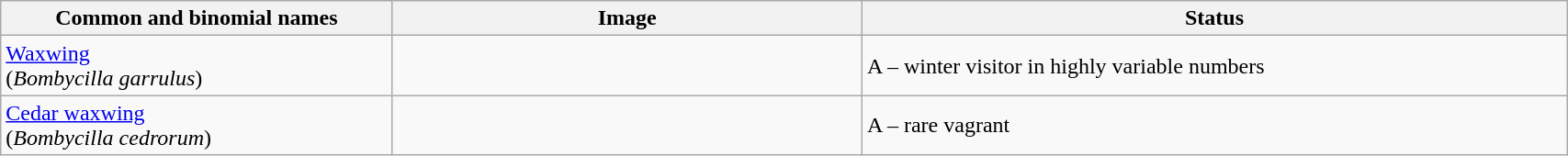<table width=90% class="wikitable">
<tr>
<th width=25%>Common and binomial names</th>
<th width=30%>Image</th>
<th width=45%>Status</th>
</tr>
<tr>
<td><a href='#'>Waxwing</a><br>(<em>Bombycilla garrulus</em>)</td>
<td></td>
<td>A – winter visitor in highly variable numbers</td>
</tr>
<tr>
<td><a href='#'>Cedar waxwing</a><br>(<em>Bombycilla cedrorum</em>)</td>
<td></td>
<td>A – rare vagrant</td>
</tr>
</table>
